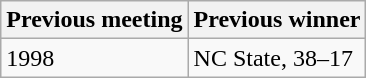<table class="wikitable">
<tr>
<th>Previous meeting</th>
<th>Previous winner</th>
</tr>
<tr>
<td>1998</td>
<td>NC State, 38–17</td>
</tr>
</table>
